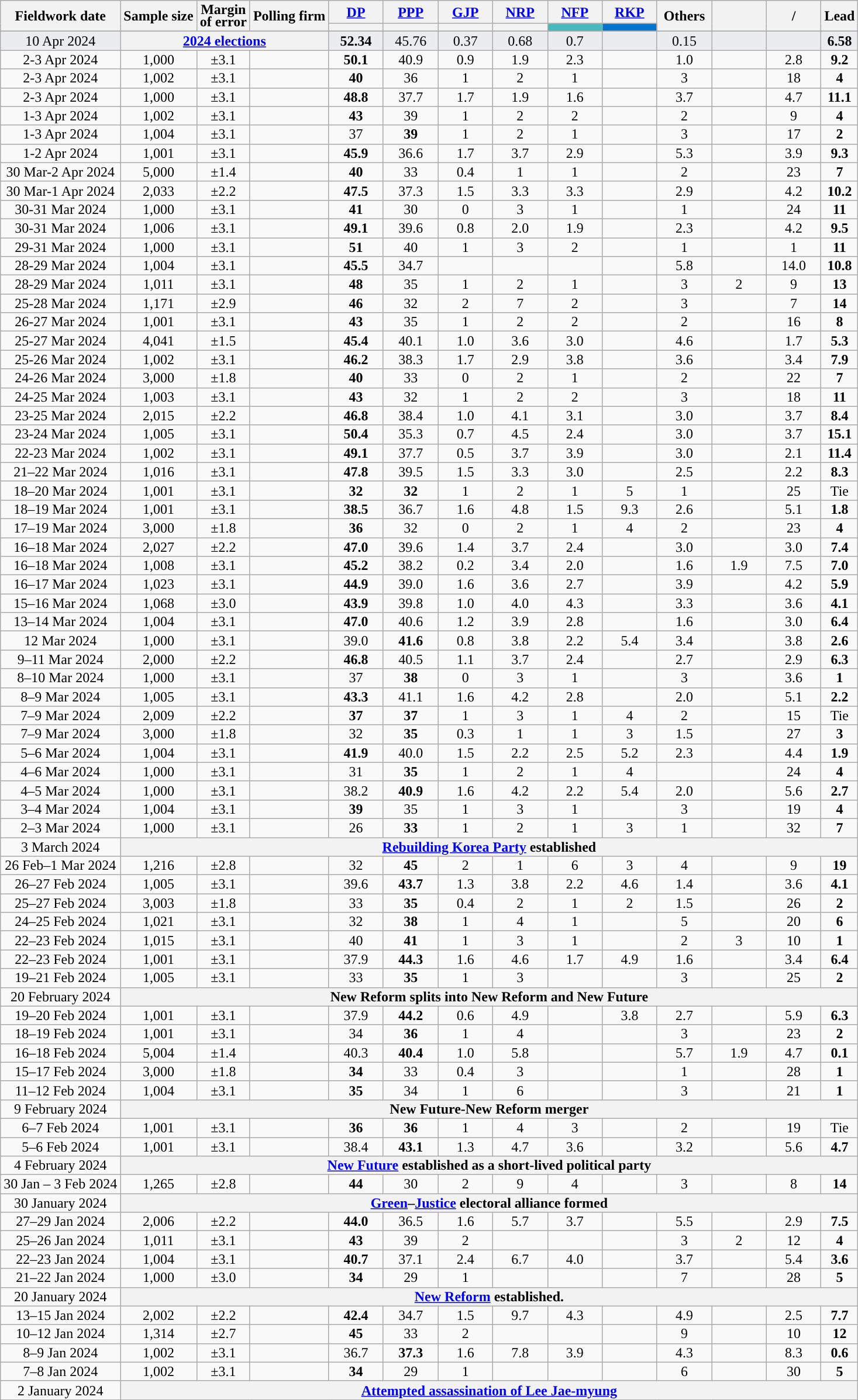<table class="wikitable mw-datatable sortable mw-collapsible" style="text-align:center; line-height:14px">
<tr>
<th class="unsortable" rowspan="2">Fieldwork date</th>
<th class="unsortable" rowspan="2">Sample size</th>
<th class="unsortable" rowspan="2">Margin<br>of error</th>
<th class="unsortable" rowspan="2">Polling firm</th>
<th class="unsortable" style="width:55px"><a href='#'>DP</a></th>
<th class="unsortable" style="width:55px"><a href='#'>PPP</a></th>
<th class="unsortable" style="width:55px"><a href='#'>GJP</a></th>
<th class="unsortable" style="width:55px"><a href='#'>NRP</a></th>
<th class="unsortable" style="width:55px"><a href='#'>NFP</a></th>
<th class="unsortable" style="width:55px"><a href='#'>RKP</a></th>
<th rowspan="2" class="unsortable" style="width:55px">Others</th>
<th rowspan="2" class="unsortable" style="width:55px"></th>
<th rowspan="2" class="unsortable" style="width:55px">/<br></th>
<th rowspan="2" class="unsortable">Lead</th>
</tr>
<tr>
<th style="background:"></th>
<th style="background:"></th>
<th style="background:"></th>
<th style="background:"></th>
<th style="background:#45BABD;"></th>
<th style="background:#0073CF;"></th>
</tr>
<tr>
</tr>
<tr style="background:#EAECF0;">
<td>10 Apr 2024</td>
<th colspan="3"><a href='#'>2024 elections</a></th>
<td><strong>52.34</strong></td>
<td>45.76</td>
<td>0.37</td>
<td>0.68</td>
<td>0.7</td>
<td></td>
<td>0.15</td>
<td></td>
<td></td>
<td style="background:"><strong>6.58</strong></td>
</tr>
<tr>
<td data-sort-value="2024-4-3">2-3 Apr 2024</td>
<td>1,000</td>
<td>±3.1</td>
<td></td>
<td><strong>50.1</strong></td>
<td>40.9</td>
<td>0.9</td>
<td>1.9</td>
<td>2.3</td>
<td></td>
<td>1.0</td>
<td></td>
<td>2.8</td>
<td style="background:"><strong>9.2</strong></td>
</tr>
<tr>
<td data-sort-value="2024-4-3">2-3 Apr 2024</td>
<td>1,002</td>
<td>±3.1</td>
<td></td>
<td><strong>40</strong></td>
<td>36</td>
<td>1</td>
<td>2</td>
<td>1</td>
<td></td>
<td>3</td>
<td></td>
<td>18</td>
<td style="background:"><strong>4</strong></td>
</tr>
<tr>
<td data-sort-value="2024-4-3">2-3 Apr 2024</td>
<td>1,000</td>
<td>±3.1</td>
<td></td>
<td><strong>48.8</strong></td>
<td>37.7</td>
<td>1.7</td>
<td>1.9</td>
<td>1.6</td>
<td></td>
<td>3.7</td>
<td></td>
<td>4.7</td>
<td style="background:"><strong>11.1</strong></td>
</tr>
<tr>
<td data-sort-value="2024-4-3">1-3 Apr 2024</td>
<td>1,002</td>
<td>±3.1</td>
<td></td>
<td><strong>43</strong></td>
<td>39</td>
<td>1</td>
<td>2</td>
<td>2</td>
<td></td>
<td>2</td>
<td></td>
<td>9</td>
<td style="background:"><strong>4</strong></td>
</tr>
<tr>
<td data-sort-value="2024-4-3">1-3 Apr 2024</td>
<td>1,004</td>
<td>±3.1</td>
<td></td>
<td>37</td>
<td><strong>39</strong></td>
<td>1</td>
<td>2</td>
<td>1</td>
<td></td>
<td>3</td>
<td></td>
<td>17</td>
<td style="background:"><strong>2</strong></td>
</tr>
<tr>
<td data-sort-value="2024-4-2">1-2 Apr 2024</td>
<td>1,001</td>
<td>±3.1</td>
<td></td>
<td><strong>45.9</strong></td>
<td>36.6</td>
<td>1.7</td>
<td>3.7</td>
<td>2.9</td>
<td></td>
<td>5.3</td>
<td></td>
<td>3.9</td>
<td style="background:"><strong>9.3</strong></td>
</tr>
<tr>
<td data-sort-value="2024-4-2">30 Mar-2 Apr 2024</td>
<td>5,000</td>
<td>±1.4</td>
<td></td>
<td><strong>40</strong></td>
<td>33</td>
<td>0.4</td>
<td>1</td>
<td>1</td>
<td></td>
<td>2</td>
<td></td>
<td>23</td>
<td style="background:"><strong>7</strong></td>
</tr>
<tr>
<td data-sort-value="2024-4-1">30 Mar-1 Apr 2024</td>
<td>2,033</td>
<td>±2.2</td>
<td></td>
<td><strong>47.5</strong></td>
<td>37.3</td>
<td>1.5</td>
<td>3.3</td>
<td>3.3</td>
<td></td>
<td>2.9</td>
<td></td>
<td>4.2</td>
<td style="background:"><strong>10.2</strong></td>
</tr>
<tr>
<td data-sort-value="2024-3-31">30-31 Mar 2024</td>
<td>1,000</td>
<td>±3.1</td>
<td></td>
<td><strong>41</strong></td>
<td>30</td>
<td>0</td>
<td>3</td>
<td>1</td>
<td></td>
<td>1</td>
<td></td>
<td>24</td>
<td style="background:"><strong>11</strong></td>
</tr>
<tr>
<td data-sort-value="2024-3-31">30-31 Mar 2024</td>
<td>1,006</td>
<td>±3.1</td>
<td></td>
<td><strong>49.1</strong></td>
<td>39.6</td>
<td>0.8</td>
<td>2.0</td>
<td>1.9</td>
<td></td>
<td>2.3</td>
<td></td>
<td>4.2</td>
<td style="background:"><strong>9.5</strong></td>
</tr>
<tr>
<td data-sort-value="2024-3-31">29-31 Mar 2024</td>
<td>1,000</td>
<td>±3.1</td>
<td></td>
<td><strong>51</strong></td>
<td>40</td>
<td>1</td>
<td>3</td>
<td>2</td>
<td></td>
<td>1</td>
<td></td>
<td>1</td>
<td style="background:"><strong>11</strong></td>
</tr>
<tr>
<td data-sort-value="2024-3-29">28-29 Mar 2024</td>
<td>1,004</td>
<td>±3.1</td>
<td></td>
<td><strong>45.5</strong></td>
<td>34.7</td>
<td></td>
<td></td>
<td></td>
<td></td>
<td>5.8</td>
<td></td>
<td>14.0</td>
<td style="background:"><strong>10.8</strong></td>
</tr>
<tr>
<td data-sort-value="2024-3-29">28-29 Mar 2024</td>
<td>1,011</td>
<td>±3.1</td>
<td></td>
<td><strong>48</strong></td>
<td>35</td>
<td>1</td>
<td>2</td>
<td>1</td>
<td></td>
<td>3</td>
<td>2</td>
<td>9</td>
<td style="background:"><strong>13</strong></td>
</tr>
<tr>
<td data-sort-value="2024-3-28">25-28 Mar 2024</td>
<td>1,171</td>
<td>±2.9</td>
<td></td>
<td><strong>46</strong></td>
<td>32</td>
<td>2</td>
<td>7</td>
<td>2</td>
<td></td>
<td>3</td>
<td></td>
<td>7</td>
<td style="background:"><strong>14</strong></td>
</tr>
<tr>
<td data-sort-value="2024-3-27">26-27 Mar 2024</td>
<td>1,001</td>
<td>±3.1</td>
<td></td>
<td><strong>43</strong></td>
<td>35</td>
<td>1</td>
<td>2</td>
<td>2</td>
<td></td>
<td>2</td>
<td></td>
<td>16</td>
<td style="background:"><strong>8</strong></td>
</tr>
<tr>
<td data-sort-value="2024-3-27">25-27 Mar 2024</td>
<td>4,041</td>
<td>±1.5</td>
<td></td>
<td><strong>45.4</strong></td>
<td>40.1</td>
<td>1.0</td>
<td>3.6</td>
<td>3.0</td>
<td></td>
<td>4.6</td>
<td></td>
<td>1.7</td>
<td style="background:"><strong>5.3</strong></td>
</tr>
<tr>
<td data-sort-value="2024-3-26">25-26 Mar 2024</td>
<td>1,002</td>
<td>±3.1</td>
<td></td>
<td><strong>46.2</strong></td>
<td>38.3</td>
<td>1.7</td>
<td>2.9</td>
<td>3.8</td>
<td></td>
<td>3.6</td>
<td></td>
<td>3.4</td>
<td style="background:"><strong>7.9</strong></td>
</tr>
<tr>
<td data-sort-value="2024-3-26">24-26 Mar 2024</td>
<td>3,000</td>
<td>±1.8</td>
<td></td>
<td><strong>40</strong></td>
<td>33</td>
<td>0</td>
<td>2</td>
<td>1</td>
<td></td>
<td>2</td>
<td></td>
<td>22</td>
<td style="background:"><strong>7</strong></td>
</tr>
<tr>
<td data-sort-value="2024-3-25">24-25 Mar 2024</td>
<td>1,003</td>
<td>±3.1</td>
<td></td>
<td><strong>43</strong></td>
<td>32</td>
<td>1</td>
<td>2</td>
<td>2</td>
<td></td>
<td>3</td>
<td></td>
<td>18</td>
<td style="background:"><strong>11</strong></td>
</tr>
<tr>
<td data-sort-value="2024-3-25">23-25 Mar 2024</td>
<td>2,015</td>
<td>±2.2</td>
<td></td>
<td><strong>46.8</strong></td>
<td>38.4</td>
<td>1.0</td>
<td>4.1</td>
<td>3.1</td>
<td></td>
<td>3.0</td>
<td></td>
<td>3.7</td>
<td style="background:"><strong>8.4</strong></td>
</tr>
<tr>
<td data-sort-value="2024-3-24">23-24 Mar 2024</td>
<td>1,005</td>
<td>±3.1</td>
<td></td>
<td><strong>50.4</strong></td>
<td>35.3</td>
<td>0.7</td>
<td>4.5</td>
<td>2.4</td>
<td></td>
<td>3.0</td>
<td></td>
<td>3.7</td>
<td style="background:"><strong>15.1</strong></td>
</tr>
<tr>
<td data-sort-value="2024-3-23">22-23 Mar 2024</td>
<td>1,002</td>
<td>±3.1</td>
<td></td>
<td><strong> 49.1</strong></td>
<td>37.7</td>
<td>0.5</td>
<td>3.7</td>
<td>3.9</td>
<td></td>
<td>3.0</td>
<td></td>
<td>2.1</td>
<td style="background:"><strong>11.4</strong></td>
</tr>
<tr>
<td data-sort-value="2024-3-22">21–22 Mar 2024</td>
<td>1,016</td>
<td>±3.1</td>
<td></td>
<td><strong>47.8</strong></td>
<td>39.5</td>
<td>1.5</td>
<td>3.3</td>
<td>3.0</td>
<td></td>
<td>2.5</td>
<td></td>
<td>2.2</td>
<td style="background:"><strong>8.3</strong></td>
</tr>
<tr>
<td data-sort-value="2024-3-20">18–20 Mar 2024</td>
<td>1,001</td>
<td>±3.1</td>
<td></td>
<td><strong>32</strong></td>
<td><strong>32</strong></td>
<td>1</td>
<td>2</td>
<td>1</td>
<td>5</td>
<td>1</td>
<td></td>
<td>25</td>
<td>Tie</td>
</tr>
<tr>
<td data-sort-value="2024-3-19">18–19 Mar 2024</td>
<td>1,001</td>
<td>±3.1</td>
<td></td>
<td><strong>38.5</strong></td>
<td>36.7</td>
<td>1.6</td>
<td>4.8</td>
<td>1.5</td>
<td>9.3</td>
<td>2.6</td>
<td></td>
<td>5.1</td>
<td style="background:"><strong>1.8</strong></td>
</tr>
<tr>
<td data-sort-value="2024-3-19">17–19 Mar 2024</td>
<td>3,000</td>
<td>±1.8</td>
<td></td>
<td><strong>36</strong></td>
<td>32</td>
<td>0</td>
<td>2</td>
<td>1</td>
<td>4</td>
<td>2</td>
<td></td>
<td>23</td>
<td style="background:"><strong>4</strong></td>
</tr>
<tr>
<td data-sort-value="2024-3-18">16–18 Mar 2024</td>
<td>2,027</td>
<td>±2.2</td>
<td></td>
<td><strong>47.0</strong></td>
<td>39.6</td>
<td>1.4</td>
<td>3.7</td>
<td>2.4</td>
<td></td>
<td>3.0</td>
<td></td>
<td>3.0</td>
<td style="background:"><strong>7.4</strong></td>
</tr>
<tr>
<td data-sort-value="2024-3-18">16–18 Mar 2024</td>
<td>1,008</td>
<td>±3.1</td>
<td></td>
<td><strong>45.2</strong></td>
<td>38.2</td>
<td>0.2</td>
<td>3.4</td>
<td>2.0</td>
<td></td>
<td>1.6</td>
<td>1.9</td>
<td>7.5</td>
<td style="background:"><strong>7.0</strong></td>
</tr>
<tr>
<td data-sort-value="2024-3-17">16–17 Mar 2024</td>
<td>1,023</td>
<td>±3.1</td>
<td></td>
<td><strong>44.9</strong></td>
<td>39.0</td>
<td>1.6</td>
<td>3.6</td>
<td>2.7</td>
<td></td>
<td>3.9</td>
<td></td>
<td>4.2</td>
<td style="background:"><strong>5.9</strong></td>
</tr>
<tr>
<td data-sort-value="2024-3-16">15–16 Mar 2024</td>
<td>1,068</td>
<td>±3.0</td>
<td></td>
<td><strong>43.9</strong></td>
<td>39.8</td>
<td>1.0</td>
<td>4.0</td>
<td>4.3</td>
<td></td>
<td>3.3</td>
<td></td>
<td>3.6</td>
<td style="background:"><strong>4.1</strong></td>
</tr>
<tr>
<td data-sort-value="2024-3-14">13–14 Mar 2024</td>
<td>1,004</td>
<td>±3.1</td>
<td></td>
<td><strong>47.0</strong></td>
<td>40.6</td>
<td>1.2</td>
<td>3.9</td>
<td>2.8</td>
<td></td>
<td>1.6</td>
<td></td>
<td>3.0</td>
<td style="background:"><strong>6.4</strong></td>
</tr>
<tr>
<td data-sort-value="2024-3-12">12 Mar 2024</td>
<td>1,000</td>
<td>±3.1</td>
<td></td>
<td>39.0</td>
<td><strong>41.6</strong></td>
<td>0.8</td>
<td>3.8</td>
<td>2.2</td>
<td>5.4</td>
<td>3.4</td>
<td></td>
<td>3.8</td>
<td style="background:"><strong>2.6</strong></td>
</tr>
<tr>
<td data-sort-value="2024-3-11">9–11 Mar 2024</td>
<td>2,000</td>
<td>±2.2</td>
<td></td>
<td><strong>46.8</strong></td>
<td>40.5</td>
<td>1.1</td>
<td>3.7</td>
<td>2.4</td>
<td></td>
<td>2.7</td>
<td></td>
<td>2.9</td>
<td style="background:"><strong>6.3</strong></td>
</tr>
<tr>
<td data-sort-value="2024-3-10">8–10 Mar 2024</td>
<td>1,000</td>
<td>±3.1</td>
<td></td>
<td>37</td>
<td><strong>38</strong></td>
<td>0</td>
<td>3</td>
<td>1</td>
<td></td>
<td>3</td>
<td></td>
<td>3.6</td>
<td style="background:"><strong>1</strong></td>
</tr>
<tr>
<td data-sort-value="2024-3-9">8–9 Mar 2024</td>
<td>1,005</td>
<td>±3.1</td>
<td></td>
<td><strong>43.3</strong></td>
<td>41.1</td>
<td>1.6</td>
<td>4.2</td>
<td>2.8</td>
<td></td>
<td>2.0</td>
<td></td>
<td>5.1</td>
<td style="background:"><strong>2.2</strong></td>
</tr>
<tr>
<td data-sort-value="2024-3-9">7–9 Mar 2024</td>
<td>2,009</td>
<td>±2.2</td>
<td></td>
<td><strong>37</strong></td>
<td><strong>37</strong></td>
<td>1</td>
<td>3</td>
<td>1</td>
<td>4</td>
<td>2</td>
<td></td>
<td>15</td>
<td>Tie</td>
</tr>
<tr>
<td data-sort-value="2024-3-9">7–9 Mar 2024</td>
<td>3,000</td>
<td>±1.8</td>
<td></td>
<td>32</td>
<td><strong>35</strong></td>
<td>0.3</td>
<td>1</td>
<td>1</td>
<td>3</td>
<td>1.5</td>
<td></td>
<td>27</td>
<td style="background:"><strong>3</strong></td>
</tr>
<tr>
<td data-sort-value="2024-3-6">5–6 Mar 2024</td>
<td>1,004</td>
<td>±3.1</td>
<td></td>
<td><strong>41.9</strong></td>
<td>40.0</td>
<td>1.5</td>
<td>2.2</td>
<td>2.5</td>
<td>5.2</td>
<td>2.3</td>
<td></td>
<td>4.4</td>
<td style="background:"><strong>1.9</strong></td>
</tr>
<tr>
<td data-sort-value="2024-3-6">4–6 Mar 2024</td>
<td>1,000</td>
<td>±3.1</td>
<td></td>
<td>31</td>
<td><strong>35</strong></td>
<td>1</td>
<td>2</td>
<td>1</td>
<td>4</td>
<td></td>
<td></td>
<td>24</td>
<td style="background:"><strong>4</strong></td>
</tr>
<tr>
<td data-sort-value="2024-3-5">4–5 Mar 2024</td>
<td>1,000</td>
<td>±3.1</td>
<td></td>
<td>38.2</td>
<td><strong>40.9</strong></td>
<td>1.6</td>
<td>4.2</td>
<td>2.2</td>
<td>5.4</td>
<td>2.0</td>
<td></td>
<td>5.6</td>
<td style="background:"><strong>2.7</strong></td>
</tr>
<tr>
<td data-sort-value="2024-3-4">3–4 Mar 2024</td>
<td>1,004</td>
<td>±3.1</td>
<td></td>
<td><strong>39</strong></td>
<td>35</td>
<td>1</td>
<td>3</td>
<td>1</td>
<td></td>
<td>3</td>
<td></td>
<td>19</td>
<td style="background:"><strong>4</strong></td>
</tr>
<tr>
<td data-sort-value="2024-3-3">2–3 Mar 2024</td>
<td>1,000</td>
<td>±3.1</td>
<td></td>
<td>26</td>
<td><strong>33</strong></td>
<td>1</td>
<td>2</td>
<td>1</td>
<td>3</td>
<td>1</td>
<td></td>
<td>32</td>
<td style="background:"><strong>7</strong></td>
</tr>
<tr>
<td data-sort-value="2024-3-3">3 March 2024</td>
<th colspan=13><a href='#'>Rebuilding Korea Party</a> established</th>
</tr>
<tr>
<td data-sort-value="2024-3-1">26 Feb–1 Mar 2024</td>
<td>1,216</td>
<td>±2.8</td>
<td></td>
<td>32</td>
<td><strong>45</strong></td>
<td>2</td>
<td>1</td>
<td>6</td>
<td>3</td>
<td>4</td>
<td></td>
<td>9</td>
<td style="background:"><strong>19</strong></td>
</tr>
<tr>
<td data-sort-value="2024-2-27">26–27 Feb 2024</td>
<td>1,005</td>
<td>±3.1</td>
<td></td>
<td>39.6</td>
<td><strong>43.7</strong></td>
<td>1.3</td>
<td>3.8</td>
<td>2.2</td>
<td>4.6</td>
<td>1.4</td>
<td></td>
<td>3.6</td>
<td style="background:"><strong>4.1</strong></td>
</tr>
<tr>
<td data-sort-value="2024-2-27">25–27 Feb 2024</td>
<td>3,003</td>
<td>±1.8</td>
<td></td>
<td>33</td>
<td><strong>35</strong></td>
<td>0.4</td>
<td>2</td>
<td>1</td>
<td>2</td>
<td>1.5</td>
<td></td>
<td>26</td>
<td style="background:"><strong>2</strong></td>
</tr>
<tr>
<td data-sort-value="2024-2-25">24–25 Feb 2024</td>
<td>1,021</td>
<td>±3.1</td>
<td></td>
<td>32</td>
<td><strong>38</strong></td>
<td>1</td>
<td>4</td>
<td>1</td>
<td></td>
<td>5</td>
<td></td>
<td>20</td>
<td style="background:"><strong>6</strong></td>
</tr>
<tr>
<td data-sort-value="2024-2-23">22–23 Feb 2024</td>
<td>1,015</td>
<td>±3.1</td>
<td></td>
<td>40</td>
<td><strong>41</strong></td>
<td>1</td>
<td>3</td>
<td>1</td>
<td></td>
<td>2</td>
<td>3</td>
<td>10</td>
<td style="background:"><strong>1</strong></td>
</tr>
<tr>
<td data-sort-value="2024-2-23">22–23 Feb 2024</td>
<td>1,001</td>
<td>±3.1</td>
<td></td>
<td>37.9</td>
<td><strong>44.3</strong></td>
<td>1.6</td>
<td>4.6</td>
<td>1.7</td>
<td>4.9</td>
<td>1.6</td>
<td></td>
<td>3.4</td>
<td style="background:"><strong>6.4</strong></td>
</tr>
<tr>
<td data-sort-value="2024-2-21">19–21 Feb 2024</td>
<td>1,005</td>
<td>±3.1</td>
<td></td>
<td>33</td>
<td><strong>35</strong></td>
<td>1</td>
<td>3</td>
<td></td>
<td></td>
<td>3</td>
<td></td>
<td>25</td>
<td style="background:"><strong>2</strong></td>
</tr>
<tr>
<td data-sort-value="2024-2-20">20 February 2024</td>
<th colspan=13>New Reform splits into New Reform and New Future</th>
</tr>
<tr>
<td data-sort-value="2024-2-20">19–20 Feb 2024</td>
<td>1,001</td>
<td>±3.1</td>
<td></td>
<td>37.9</td>
<td><strong>44.2</strong></td>
<td>0.6</td>
<td>4.9</td>
<td></td>
<td>3.8</td>
<td>2.7</td>
<td></td>
<td>5.9</td>
<td style="background:"><strong>6.3</strong></td>
</tr>
<tr>
<td data-sort-value="2024-2-19">18–19 Feb 2024</td>
<td>1,001</td>
<td>±3.1</td>
<td></td>
<td>34</td>
<td><strong>36</strong></td>
<td>1</td>
<td>4</td>
<td></td>
<td></td>
<td>3</td>
<td></td>
<td>23</td>
<td style="background:"><strong>2</strong></td>
</tr>
<tr>
<td data-sort-value="2024-2-18">16–18 Feb 2024</td>
<td>5,004</td>
<td>±1.4</td>
<td></td>
<td>40.3</td>
<td><strong>40.4</strong></td>
<td>1.0</td>
<td>5.8</td>
<td></td>
<td></td>
<td>5.7</td>
<td>1.9</td>
<td>4.7</td>
<td style="background:"><strong>0.1</strong></td>
</tr>
<tr>
<td data-sort-value="2024-2-17">15–17 Feb 2024</td>
<td>3,000</td>
<td>±1.8</td>
<td></td>
<td><strong>34</strong></td>
<td>33</td>
<td>0.4</td>
<td>3</td>
<td></td>
<td></td>
<td>1</td>
<td></td>
<td>28</td>
<td style="background:"><strong>1</strong></td>
</tr>
<tr>
<td data-sort-value="2024-2-12">11–12 Feb 2024</td>
<td>1,004</td>
<td>±3.1</td>
<td></td>
<td><strong>35</strong></td>
<td>34</td>
<td>1</td>
<td>6</td>
<td></td>
<td></td>
<td>3</td>
<td></td>
<td>21</td>
<td style="background:"><strong>1</strong></td>
</tr>
<tr>
<td data-sort-value="2024-2-9">9 February 2024</td>
<th colspan=13>New Future-New Reform merger</th>
</tr>
<tr>
<td data-sort-value="2024-2-7">6–7 Feb 2024</td>
<td>1,001</td>
<td>±3.1</td>
<td></td>
<td><strong>36</strong></td>
<td><strong>36</strong></td>
<td>1</td>
<td>4</td>
<td>3</td>
<td></td>
<td>2</td>
<td></td>
<td>19</td>
<td>Tie</td>
</tr>
<tr>
<td data-sort-value="2024-2-6">5–6 Feb 2024</td>
<td>1,001</td>
<td>±3.1</td>
<td></td>
<td>38.4</td>
<td><strong>43.1</strong></td>
<td>1.3</td>
<td>4.7</td>
<td>3.6</td>
<td></td>
<td>3.2</td>
<td></td>
<td>5.6</td>
<td style="background:"><strong>4.7</strong></td>
</tr>
<tr>
<td data-sort-value="2024-2-4">4 February 2024</td>
<th colspan=13><a href='#'>New Future</a> established as a short-lived political party</th>
</tr>
<tr>
<td data-sort-value="2024-2-3">30 Jan – 3 Feb 2024</td>
<td>1,265</td>
<td>±2.8</td>
<td></td>
<td><strong>44</strong></td>
<td>30</td>
<td>2</td>
<td>9</td>
<td>4</td>
<td></td>
<td>3</td>
<td></td>
<td>8</td>
<td style="background:"><strong>14</strong></td>
</tr>
<tr>
<td data-sort-value="2024-1-30">30 January 2024</td>
<th colspan=13><a href='#'>Green</a>–<a href='#'>Justice</a> electoral alliance formed</th>
</tr>
<tr>
<td data-sort-value="2024-1-29">27–29 Jan 2024</td>
<td>2,006</td>
<td>±2.2</td>
<td></td>
<td><strong>44.0</strong></td>
<td>36.5</td>
<td>1.6</td>
<td>5.7</td>
<td>3.7</td>
<td></td>
<td>5.5</td>
<td></td>
<td>2.9</td>
<td style="background:"><strong>7.5</strong></td>
</tr>
<tr>
<td data-sort-value="2024-1-26">25–26 Jan 2024</td>
<td>1,011</td>
<td>±3.1</td>
<td></td>
<td><strong>43</strong></td>
<td>39</td>
<td>2</td>
<td></td>
<td></td>
<td></td>
<td>3</td>
<td>2</td>
<td>12</td>
<td style="background:"><strong>4</strong></td>
</tr>
<tr>
<td data-sort-value="2024-1-23">22–23 Jan 2024</td>
<td>1,004</td>
<td>±3.1</td>
<td></td>
<td><strong>40.7</strong></td>
<td>37.1</td>
<td>2.4</td>
<td>6.7</td>
<td>4.0</td>
<td></td>
<td>3.7</td>
<td></td>
<td>5.4</td>
<td style="background:"><strong>3.6</strong></td>
</tr>
<tr>
<td data-sort-value="2024-1-22">21–22 Jan 2024</td>
<td>1,000</td>
<td>±3.0</td>
<td></td>
<td><strong>34</strong></td>
<td>29</td>
<td>1</td>
<td></td>
<td></td>
<td></td>
<td>7</td>
<td></td>
<td>28</td>
<td style="background:"><strong>5</strong></td>
</tr>
<tr>
<td data-sort-value="2024-1-20">20 January 2024</td>
<th colspan=13><a href='#'>New Reform</a> established.</th>
</tr>
<tr>
<td data-sort-value="2024-1-15">13–15 Jan 2024</td>
<td>2,002</td>
<td>±2.2</td>
<td></td>
<td><strong>42.4</strong></td>
<td>34.7</td>
<td>1.5</td>
<td>9.7</td>
<td>4.3</td>
<td></td>
<td>4.9</td>
<td></td>
<td>2.5</td>
<td style="background:"><strong>7.7</strong></td>
</tr>
<tr>
<td data-sort-value="2024-1-12">10–12 Jan 2024</td>
<td>1,314</td>
<td>±2.7</td>
<td></td>
<td><strong>45</strong></td>
<td>33</td>
<td>2</td>
<td></td>
<td></td>
<td></td>
<td>9</td>
<td></td>
<td>10</td>
<td style="background:"><strong>12</strong></td>
</tr>
<tr>
<td data-sort-value="2024-1-9">8–9 Jan 2024</td>
<td>1,002</td>
<td>±3.1</td>
<td></td>
<td>36.7</td>
<td><strong> 37.3</strong></td>
<td>1.6</td>
<td>7.8</td>
<td>3.9</td>
<td></td>
<td>4.3</td>
<td></td>
<td>8.3</td>
<td style="background:"><strong>0.6</strong></td>
</tr>
<tr>
<td data-sort-value="2024-1-8">7–8 Jan 2024</td>
<td>1,002</td>
<td>±3.1</td>
<td></td>
<td><strong>34</strong></td>
<td>29</td>
<td>1</td>
<td></td>
<td></td>
<td></td>
<td>6</td>
<td></td>
<td>30</td>
<td style="background:"><strong>5</strong></td>
</tr>
<tr>
<td data-sort-value="2024-1-2">2 January 2024</td>
<th colspan=13><a href='#'>Attempted assassination of Lee Jae-myung</a></th>
</tr>
</table>
